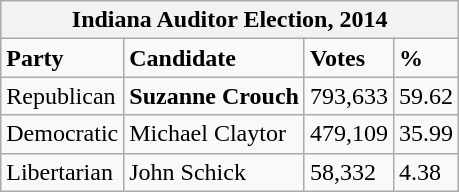<table class="wikitable">
<tr>
<th colspan="4">Indiana Auditor Election, 2014</th>
</tr>
<tr>
<td><strong>Party</strong></td>
<td><strong>Candidate</strong></td>
<td><strong>Votes</strong></td>
<td><strong>%</strong></td>
</tr>
<tr>
<td>Republican</td>
<td><strong>Suzanne Crouch</strong></td>
<td>793,633</td>
<td>59.62</td>
</tr>
<tr>
<td>Democratic</td>
<td>Michael Claytor</td>
<td>479,109</td>
<td>35.99</td>
</tr>
<tr>
<td>Libertarian</td>
<td>John Schick</td>
<td>58,332</td>
<td>4.38</td>
</tr>
</table>
